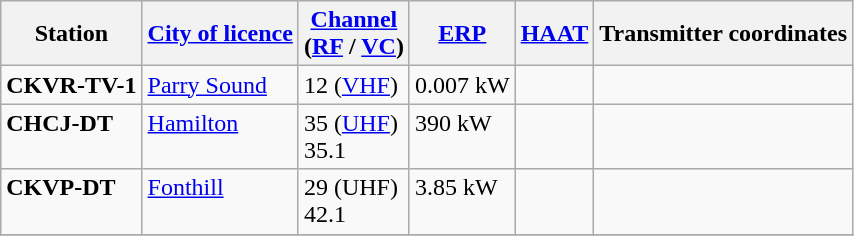<table class="wikitable">
<tr>
<th>Station</th>
<th><a href='#'>City of licence</a></th>
<th><a href='#'>Channel</a><br>(<a href='#'>RF</a> / <a href='#'>VC</a>)</th>
<th><a href='#'>ERP</a></th>
<th><a href='#'>HAAT</a></th>
<th>Transmitter coordinates</th>
</tr>
<tr style="vertical-align: top; text-align: left;">
<td><strong>CKVR-TV-1</strong></td>
<td><a href='#'>Parry Sound</a></td>
<td>12 (<a href='#'>VHF</a>)</td>
<td>0.007 kW</td>
<td></td>
<td></td>
</tr>
<tr style="vertical-align: top; text-align: left;">
<td><strong>CHCJ-DT</strong></td>
<td><a href='#'>Hamilton</a></td>
<td>35 (<a href='#'>UHF</a>)<br>35.1</td>
<td>390 kW</td>
<td></td>
<td></td>
</tr>
<tr style="vertical-align: top; text-align: left;">
<td><strong>CKVP-DT</strong></td>
<td><a href='#'>Fonthill</a></td>
<td>29 (UHF)<br>42.1</td>
<td>3.85 kW</td>
<td></td>
<td></td>
</tr>
<tr style="vertical-align: top; text-align: left;">
</tr>
</table>
